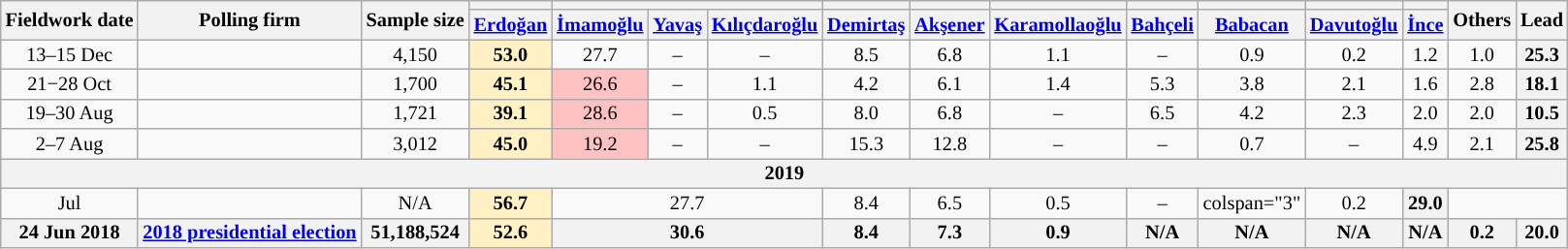<table class="wikitable mw-datatable mw-collapsible mw-collapsed" style="text-align:center; font-size:85%; line-height:14px;">
<tr>
<th rowspan="2">Fieldwork date</th>
<th rowspan="2">Polling firm</th>
<th rowspan="2">Sample size</th>
<th style="background:"></th>
<th colspan="3" style="background:"></th>
<th style="background:"></th>
<th style="background:"></th>
<th style="background:"></th>
<th style="background:"></th>
<th style="background:"></th>
<th style="background:"></th>
<th style="background:"></th>
<th rowspan="2">Others</th>
<th rowspan="2">Lead</th>
</tr>
<tr>
<th><a href='#'>Erdoğan</a><br></th>
<th><a href='#'>İmamoğlu</a><br></th>
<th><a href='#'>Yavaş</a><br></th>
<th><a href='#'>Kılıçdaroğlu</a><br></th>
<th><a href='#'>Demirtaş</a><br></th>
<th><a href='#'>Akşener</a><br></th>
<th><a href='#'>Karamollaoğlu</a><br></th>
<th><a href='#'>Bahçeli</a><br></th>
<th><a href='#'>Babacan</a><br></th>
<th><a href='#'>Davutoğlu</a><br></th>
<th><a href='#'>İnce</a><br></th>
</tr>
<tr>
<td>13–15 Dec</td>
<td></td>
<td>4,150</td>
<td style="background:#FFF1C4"><strong>53.0</strong></td>
<td>27.7</td>
<td>–</td>
<td>–</td>
<td>8.5</td>
<td>6.8</td>
<td>1.1</td>
<td>–</td>
<td>0.9</td>
<td>0.2</td>
<td>1.2</td>
<td>1.0</td>
<th style="background:">25.3</th>
</tr>
<tr>
<td>21−28 Oct</td>
<td></td>
<td>1,700</td>
<td style="background:#FFF1C4"><strong>45.1</strong></td>
<td style="background:#FFC2C2">26.6</td>
<td>–</td>
<td>1.1</td>
<td>4.2</td>
<td>6.1</td>
<td>1.4</td>
<td>5.3</td>
<td>3.8</td>
<td>2.1</td>
<td>1.6</td>
<td>2.8</td>
<th style="background:">18.1</th>
</tr>
<tr>
<td data-sort-value="2018-07-11">19–30 Aug</td>
<td> </td>
<td>1,721</td>
<td style="background:#FFF1C4"><strong>39.1</strong></td>
<td style="background:#FFC2C2">28.6</td>
<td>–</td>
<td>0.5</td>
<td>8.0</td>
<td>6.8</td>
<td>–</td>
<td>6.5</td>
<td>4.2</td>
<td>2.3</td>
<td>2.0</td>
<td>2.0</td>
<th style="background:">10.5</th>
</tr>
<tr>
<td data-sort-value="2018-07-11">2–7 Aug</td>
<td></td>
<td>3,012</td>
<td style="background:#FFF1C4"><strong>45.0</strong></td>
<td style="background:#FFC2C2">19.2</td>
<td>–</td>
<td>–</td>
<td>15.3</td>
<td>12.8</td>
<td>–</td>
<td>–</td>
<td>0.7</td>
<td>–</td>
<td>4.9</td>
<td>2.1</td>
<th style="background:">25.8</th>
</tr>
<tr>
<th colspan=16>2019</th>
</tr>
<tr>
<td data-sort-value="2018-07-11">Jul</td>
<td></td>
<td>N/A</td>
<td style="background:#FFF1C4"><strong>56.7</strong></td>
<td colspan="3">27.7</td>
<td>8.4</td>
<td>6.5</td>
<td>0.5</td>
<td>–</td>
<td>colspan="3" </td>
<td>0.2</td>
<th style="background:">29.0</th>
</tr>
<tr>
<th>24 Jun 2018</th>
<th><a href='#'>2018 presidential election</a></th>
<th>51,188,524</th>
<th style="background:#FFF1C4">52.6</th>
<th colspan="3">30.6</th>
<th>8.4</th>
<th>7.3</th>
<th>0.9</th>
<th>N/A</th>
<th>N/A</th>
<th>N/A</th>
<th>N/A</th>
<th>0.2</th>
<th style="background:">20.0</th>
</tr>
</table>
